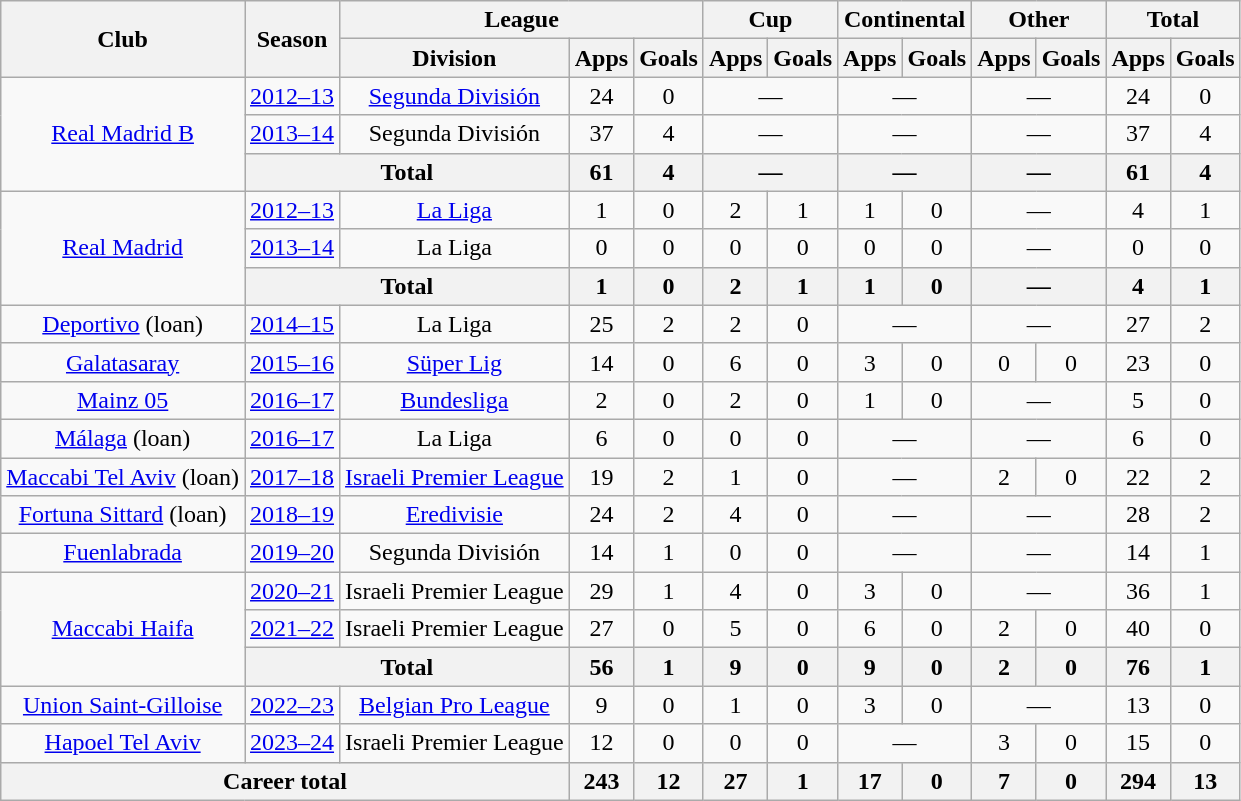<table class="wikitable" style="text-align:center">
<tr>
<th rowspan="2">Club</th>
<th rowspan="2">Season</th>
<th colspan="3">League</th>
<th colspan="2">Cup</th>
<th colspan="2">Continental</th>
<th colspan="2">Other</th>
<th colspan="2">Total</th>
</tr>
<tr>
<th>Division</th>
<th>Apps</th>
<th>Goals</th>
<th>Apps</th>
<th>Goals</th>
<th>Apps</th>
<th>Goals</th>
<th>Apps</th>
<th>Goals</th>
<th>Apps</th>
<th>Goals</th>
</tr>
<tr>
<td rowspan="3"><a href='#'>Real Madrid B</a></td>
<td><a href='#'>2012–13</a></td>
<td><a href='#'>Segunda División</a></td>
<td>24</td>
<td>0</td>
<td colspan="2">—</td>
<td colspan="2">—</td>
<td colspan="2">—</td>
<td>24</td>
<td>0</td>
</tr>
<tr>
<td><a href='#'>2013–14</a></td>
<td>Segunda División</td>
<td>37</td>
<td>4</td>
<td colspan="2">—</td>
<td colspan="2">—</td>
<td colspan="2">—</td>
<td>37</td>
<td>4</td>
</tr>
<tr>
<th colspan="2">Total</th>
<th>61</th>
<th>4</th>
<th colspan="2">—</th>
<th colspan="2">—</th>
<th colspan="2">—</th>
<th>61</th>
<th>4</th>
</tr>
<tr>
<td rowspan="3"><a href='#'>Real Madrid</a></td>
<td><a href='#'>2012–13</a></td>
<td><a href='#'>La Liga</a></td>
<td>1</td>
<td>0</td>
<td>2</td>
<td>1</td>
<td>1</td>
<td>0</td>
<td colspan="2">—</td>
<td>4</td>
<td>1</td>
</tr>
<tr>
<td><a href='#'>2013–14</a></td>
<td>La Liga</td>
<td>0</td>
<td>0</td>
<td>0</td>
<td>0</td>
<td>0</td>
<td>0</td>
<td colspan="2">—</td>
<td>0</td>
<td>0</td>
</tr>
<tr>
<th colspan="2">Total</th>
<th>1</th>
<th>0</th>
<th>2</th>
<th>1</th>
<th>1</th>
<th>0</th>
<th colspan="2">—</th>
<th>4</th>
<th>1</th>
</tr>
<tr>
<td><a href='#'>Deportivo</a> (loan)</td>
<td><a href='#'>2014–15</a></td>
<td>La Liga</td>
<td>25</td>
<td>2</td>
<td>2</td>
<td>0</td>
<td colspan="2">—</td>
<td colspan="2">—</td>
<td>27</td>
<td>2</td>
</tr>
<tr>
<td><a href='#'>Galatasaray</a></td>
<td><a href='#'>2015–16</a></td>
<td><a href='#'>Süper Lig</a></td>
<td>14</td>
<td>0</td>
<td>6</td>
<td>0</td>
<td>3</td>
<td>0</td>
<td>0</td>
<td>0</td>
<td>23</td>
<td>0</td>
</tr>
<tr>
<td><a href='#'>Mainz 05</a></td>
<td><a href='#'>2016–17</a></td>
<td><a href='#'>Bundesliga</a></td>
<td>2</td>
<td>0</td>
<td>2</td>
<td>0</td>
<td>1</td>
<td>0</td>
<td colspan="2">—</td>
<td>5</td>
<td>0</td>
</tr>
<tr>
<td><a href='#'>Málaga</a> (loan)</td>
<td><a href='#'>2016–17</a></td>
<td>La Liga</td>
<td>6</td>
<td>0</td>
<td>0</td>
<td>0</td>
<td colspan="2">—</td>
<td colspan="2">—</td>
<td>6</td>
<td>0</td>
</tr>
<tr>
<td><a href='#'>Maccabi Tel Aviv</a> (loan)</td>
<td><a href='#'>2017–18</a></td>
<td><a href='#'>Israeli Premier League</a></td>
<td>19</td>
<td>2</td>
<td>1</td>
<td>0</td>
<td colspan="2">—</td>
<td>2</td>
<td>0</td>
<td>22</td>
<td>2</td>
</tr>
<tr>
<td><a href='#'>Fortuna Sittard</a> (loan)</td>
<td><a href='#'>2018–19</a></td>
<td><a href='#'>Eredivisie</a></td>
<td>24</td>
<td>2</td>
<td>4</td>
<td>0</td>
<td colspan="2">—</td>
<td colspan="2">—</td>
<td>28</td>
<td>2</td>
</tr>
<tr>
<td><a href='#'>Fuenlabrada</a></td>
<td><a href='#'>2019–20</a></td>
<td>Segunda División</td>
<td>14</td>
<td>1</td>
<td>0</td>
<td>0</td>
<td colspan="2">—</td>
<td colspan="2">—</td>
<td>14</td>
<td>1</td>
</tr>
<tr>
<td rowspan="3"><a href='#'>Maccabi Haifa</a></td>
<td><a href='#'>2020–21</a></td>
<td>Israeli Premier League</td>
<td>29</td>
<td>1</td>
<td>4</td>
<td>0</td>
<td>3</td>
<td>0</td>
<td colspan="2">—</td>
<td>36</td>
<td>1</td>
</tr>
<tr>
<td><a href='#'>2021–22</a></td>
<td>Israeli Premier League</td>
<td>27</td>
<td>0</td>
<td>5</td>
<td>0</td>
<td>6</td>
<td>0</td>
<td>2</td>
<td>0</td>
<td>40</td>
<td>0</td>
</tr>
<tr>
<th colspan="2">Total</th>
<th>56</th>
<th>1</th>
<th>9</th>
<th>0</th>
<th>9</th>
<th>0</th>
<th>2</th>
<th>0</th>
<th>76</th>
<th>1</th>
</tr>
<tr>
<td><a href='#'>Union Saint-Gilloise</a></td>
<td><a href='#'>2022–23</a></td>
<td><a href='#'>Belgian Pro League</a></td>
<td>9</td>
<td>0</td>
<td>1</td>
<td>0</td>
<td>3</td>
<td>0</td>
<td colspan="2">—</td>
<td>13</td>
<td>0</td>
</tr>
<tr>
<td><a href='#'>Hapoel Tel Aviv</a></td>
<td><a href='#'>2023–24</a></td>
<td>Israeli Premier League</td>
<td>12</td>
<td>0</td>
<td>0</td>
<td>0</td>
<td colspan="2">—</td>
<td>3</td>
<td>0</td>
<td>15</td>
<td>0</td>
</tr>
<tr>
<th colspan="3">Career total</th>
<th>243</th>
<th>12</th>
<th>27</th>
<th>1</th>
<th>17</th>
<th>0</th>
<th>7</th>
<th>0</th>
<th>294</th>
<th>13</th>
</tr>
</table>
